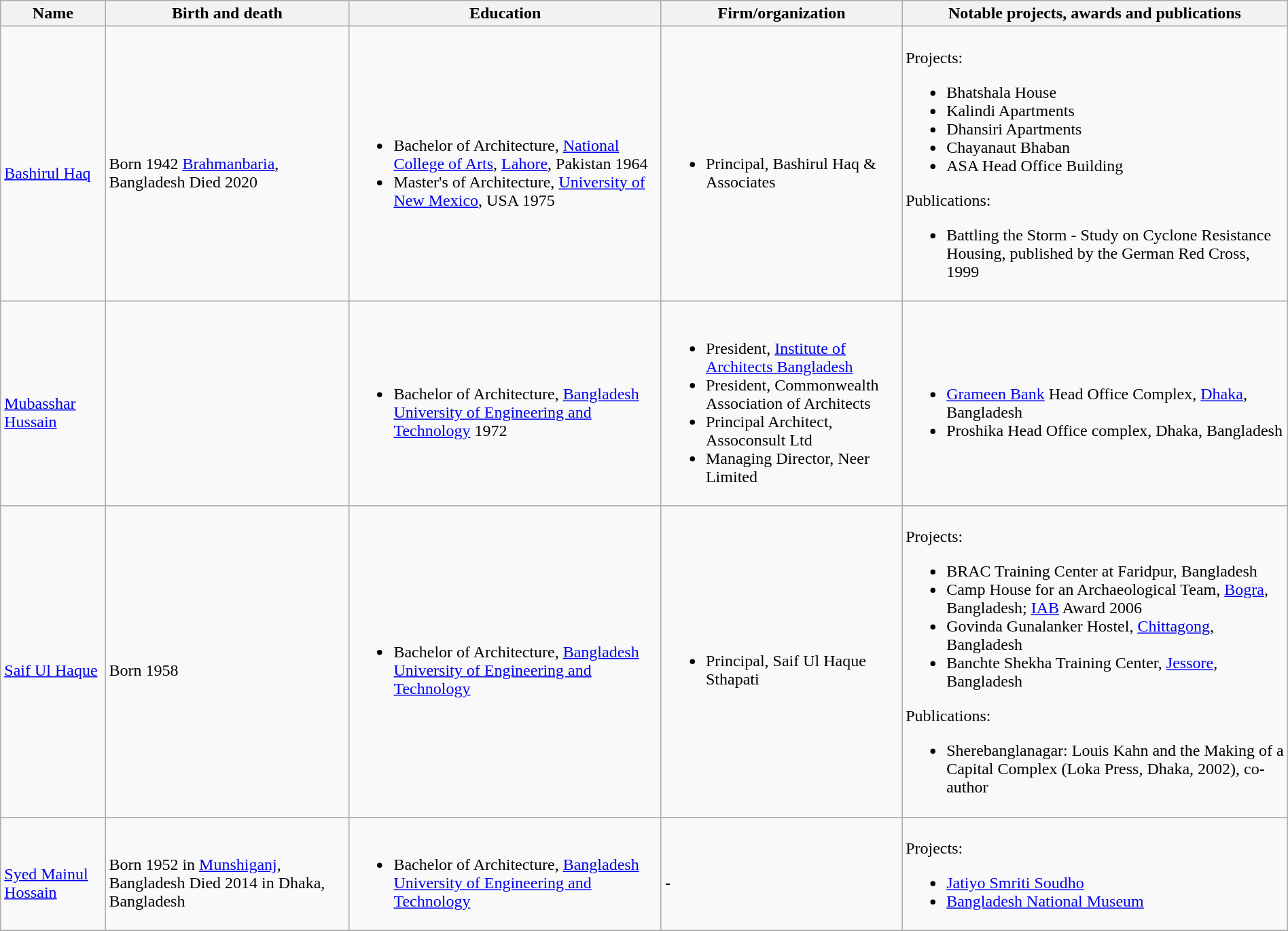<table class="wikitable" width=100%>
<tr bgcolor=#efefef>
<th>Name</th>
<th>Birth and death</th>
<th>Education</th>
<th>Firm/organization</th>
<th>Notable projects, awards and publications</th>
</tr>
<tr>
<td><br><a href='#'>Bashirul Haq</a></td>
<td><br>Born 1942 <a href='#'>Brahmanbaria</a>, Bangladesh
Died 2020</td>
<td><br><ul><li>Bachelor of Architecture, <a href='#'>National College of Arts</a>, <a href='#'>Lahore</a>, Pakistan 1964</li><li>Master's of Architecture, <a href='#'>University of New Mexico</a>, USA 1975</li></ul></td>
<td><br><ul><li>Principal, Bashirul Haq & Associates</li></ul></td>
<td><br>Projects:<ul><li>Bhatshala House</li><li>Kalindi Apartments</li><li>Dhansiri Apartments</li><li>Chayanaut Bhaban</li><li>ASA Head Office Building</li></ul>Publications:<ul><li>Battling the Storm - Study on Cyclone Resistance Housing, published by the German Red Cross, 1999</li></ul></td>
</tr>
<tr>
<td><br><a href='#'>Mubasshar Hussain</a></td>
<td></td>
<td><br><ul><li>Bachelor of Architecture, <a href='#'>Bangladesh University of Engineering and Technology</a> 1972</li></ul></td>
<td><br><ul><li>President, <a href='#'>Institute of Architects Bangladesh</a></li><li>President, Commonwealth Association of Architects</li><li>Principal Architect, Assoconsult Ltd</li><li>Managing Director, Neer Limited</li></ul></td>
<td><br><ul><li><a href='#'>Grameen Bank</a> Head Office Complex, <a href='#'>Dhaka</a>, Bangladesh</li><li>Proshika Head Office complex, Dhaka, Bangladesh</li></ul></td>
</tr>
<tr>
<td><br><a href='#'>Saif Ul Haque</a></td>
<td><br>Born 1958</td>
<td><br><ul><li>Bachelor of Architecture, <a href='#'>Bangladesh University of Engineering and Technology</a></li></ul></td>
<td><br><ul><li>Principal, Saif Ul Haque Sthapati</li></ul></td>
<td><br>Projects:<ul><li>BRAC Training Center at Faridpur, Bangladesh</li><li>Camp House for an Archaeological Team, <a href='#'>Bogra</a>, Bangladesh; <a href='#'>IAB</a> Award 2006</li><li>Govinda Gunalanker Hostel, <a href='#'>Chittagong</a>, Bangladesh</li><li>Banchte Shekha Training Center, <a href='#'>Jessore</a>, Bangladesh</li></ul>Publications:<ul><li>Sherebanglanagar: Louis Kahn and the Making of a Capital Complex (Loka Press, Dhaka, 2002), co-author</li></ul></td>
</tr>
<tr>
<td><br><a href='#'>Syed Mainul Hossain</a></td>
<td><br>Born 1952 in <a href='#'>Munshiganj</a>, Bangladesh
Died 2014 in Dhaka, Bangladesh</td>
<td><br><ul><li>Bachelor of Architecture, <a href='#'>Bangladesh University of Engineering and Technology</a></li></ul></td>
<td><br>-</td>
<td><br>Projects:<ul><li><a href='#'>Jatiyo Smriti Soudho</a></li><li><a href='#'>Bangladesh National Museum</a></li></ul></td>
</tr>
<tr>
</tr>
</table>
